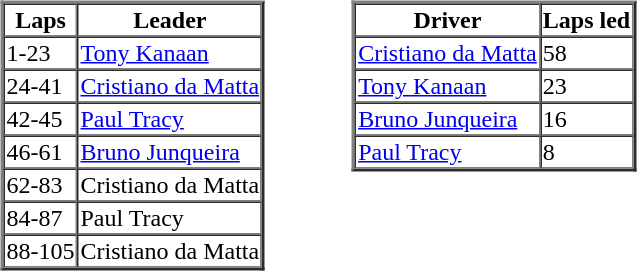<table>
<tr>
<td valign="top"><br><table border=2 cellspacing=0>
<tr>
<th>Laps</th>
<th>Leader</th>
</tr>
<tr>
<td>1-23</td>
<td><a href='#'>Tony Kanaan</a></td>
</tr>
<tr>
<td>24-41</td>
<td><a href='#'>Cristiano da Matta</a></td>
</tr>
<tr>
<td>42-45</td>
<td><a href='#'>Paul Tracy</a></td>
</tr>
<tr>
<td>46-61</td>
<td><a href='#'>Bruno Junqueira</a></td>
</tr>
<tr>
<td>62-83</td>
<td>Cristiano da Matta</td>
</tr>
<tr>
<td>84-87</td>
<td>Paul Tracy</td>
</tr>
<tr>
<td>88-105</td>
<td>Cristiano da Matta</td>
</tr>
</table>
</td>
<td width="50"> </td>
<td valign="top"><br><table border=2 cellspacing=0>
<tr>
<th>Driver</th>
<th>Laps led</th>
</tr>
<tr>
<td><a href='#'>Cristiano da Matta</a></td>
<td>58</td>
</tr>
<tr>
<td><a href='#'>Tony Kanaan</a></td>
<td>23</td>
</tr>
<tr>
<td><a href='#'>Bruno Junqueira</a></td>
<td>16</td>
</tr>
<tr>
<td><a href='#'>Paul Tracy</a></td>
<td>8</td>
</tr>
</table>
</td>
</tr>
</table>
